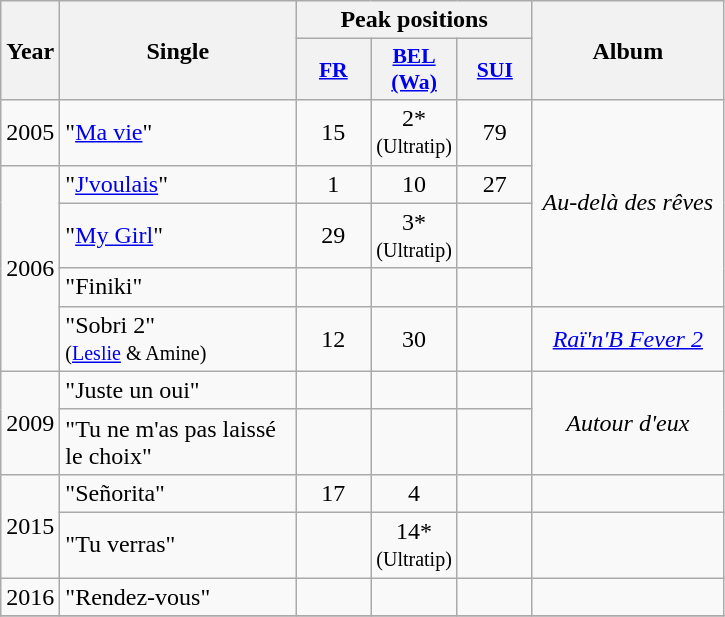<table class="wikitable">
<tr>
<th align="center" rowspan="2" width="10">Year</th>
<th align="center" rowspan="2" width="150">Single</th>
<th align="center" colspan="3" width="20">Peak positions</th>
<th align="center" rowspan="2" width="120">Album</th>
</tr>
<tr>
<th scope="col" style="width:3em;font-size:90%;"><a href='#'>FR</a><br></th>
<th scope="col" style="width:3em;font-size:90%;"><a href='#'>BEL <br>(Wa)</a><br></th>
<th scope="col" style="width:3em;font-size:90%;"><a href='#'>SUI</a><br></th>
</tr>
<tr>
<td style="text-align:center;">2005</td>
<td>"<a href='#'>Ma vie</a>"</td>
<td style="text-align:center;">15</td>
<td style="text-align:center;">2*<br><small>(Ultratip)</small></td>
<td style="text-align:center;">79</td>
<td style="text-align:center;" rowspan=4><em>Au-delà des rêves</em></td>
</tr>
<tr>
<td style="text-align:center;" rowspan=4>2006</td>
<td>"<a href='#'>J'voulais</a>"</td>
<td style="text-align:center;">1</td>
<td style="text-align:center;">10</td>
<td style="text-align:center;">27</td>
</tr>
<tr>
<td>"<a href='#'>My Girl</a>"</td>
<td style="text-align:center;">29</td>
<td style="text-align:center;">3*<br><small>(Ultratip)</small></td>
<td style="text-align:center;"></td>
</tr>
<tr>
<td>"Finiki"</td>
<td style="text-align:center;"></td>
<td style="text-align:center;"></td>
<td style="text-align:center;"></td>
</tr>
<tr>
<td>"Sobri 2" <br><small>(<a href='#'>Leslie</a> & Amine)</small></td>
<td style="text-align:center;">12</td>
<td style="text-align:center;">30</td>
<td style="text-align:center;"></td>
<td style="text-align:center;"><em><a href='#'>Raï'n'B Fever 2</a></em></td>
</tr>
<tr>
<td style="text-align:center;" rowspan=2>2009</td>
<td>"Juste un oui"</td>
<td style="text-align:center;"></td>
<td style="text-align:center;"></td>
<td style="text-align:center;"></td>
<td style="text-align:center;" rowspan=2><em>Autour d'eux</em></td>
</tr>
<tr>
<td>"Tu ne m'as pas laissé le choix"</td>
<td style="text-align:center;"></td>
<td style="text-align:center;"></td>
<td style="text-align:center;"></td>
</tr>
<tr>
<td style="text-align:center;" rowspan=2>2015</td>
<td>"Señorita"</td>
<td style="text-align:center;">17</td>
<td style="text-align:center;">4</td>
<td style="text-align:center;"></td>
<td style="text-align:center;"></td>
</tr>
<tr>
<td>"Tu verras"</td>
<td style="text-align:center;"></td>
<td style="text-align:center;">14*<br><small>(Ultratip)</small></td>
<td style="text-align:center;"></td>
<td style="text-align:center;"></td>
</tr>
<tr>
<td style="text-align:center;" rowspan=1>2016</td>
<td>"Rendez-vous"</td>
<td style="text-align:center;"></td>
<td style="text-align:center;"></td>
<td style="text-align:center;"></td>
<td style="text-align:center;"></td>
</tr>
<tr>
</tr>
</table>
